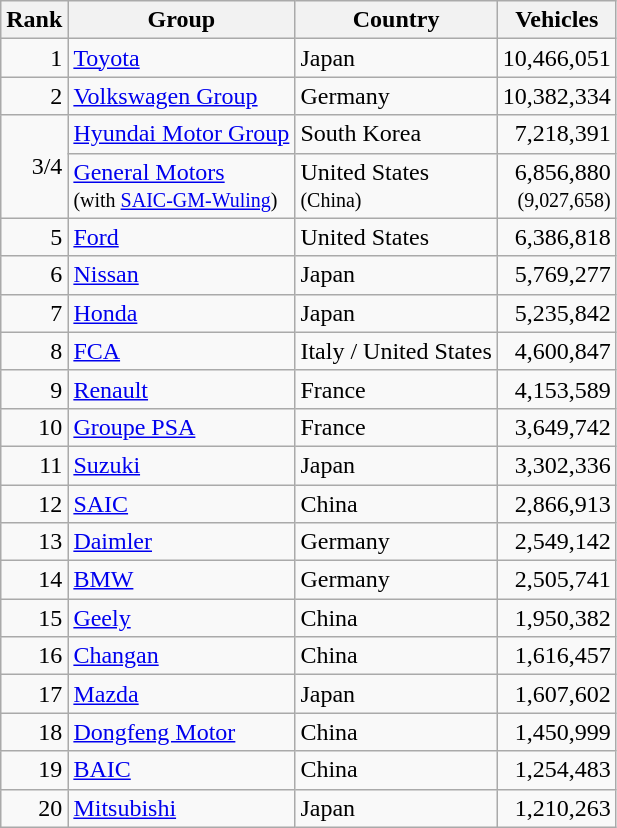<table class="wikitable sortable" style="text-align:right;">
<tr>
<th>Rank</th>
<th>Group</th>
<th>Country</th>
<th data-sort-type="number">Vehicles</th>
</tr>
<tr>
<td>1</td>
<td style="text-align:left;"><a href='#'>Toyota</a></td>
<td style="text-align:left;">Japan</td>
<td>10,466,051</td>
</tr>
<tr>
<td>2</td>
<td style="text-align:left;"><a href='#'>Volkswagen Group</a></td>
<td style="text-align:left;">Germany</td>
<td>10,382,334</td>
</tr>
<tr>
<td rowspan=2>3/4</td>
<td style="text-align:left;"><a href='#'>Hyundai Motor Group</a></td>
<td style="text-align:left;">South Korea</td>
<td>7,218,391</td>
</tr>
<tr>
<td style="text-align:left;"><a href='#'>General Motors</a> <br> <small>(with <a href='#'>SAIC-GM-Wuling</a>)</small></td>
<td style="text-align:left;">United States <br> <small>(China)</small></td>
<td>6,856,880<br><small>(9,027,658)</small></td>
</tr>
<tr>
<td>5</td>
<td style="text-align:left;"><a href='#'>Ford</a></td>
<td style="text-align:left;">United States</td>
<td>6,386,818</td>
</tr>
<tr>
<td>6</td>
<td style="text-align:left;"><a href='#'>Nissan</a></td>
<td style="text-align:left;">Japan</td>
<td>5,769,277</td>
</tr>
<tr>
<td>7</td>
<td style="text-align:left;"><a href='#'>Honda</a></td>
<td style="text-align:left;">Japan</td>
<td>5,235,842</td>
</tr>
<tr>
<td>8</td>
<td style="text-align:left;"><a href='#'>FCA</a></td>
<td style="text-align:left;">Italy / United States</td>
<td>4,600,847</td>
</tr>
<tr>
<td>9</td>
<td style="text-align:left;"><a href='#'>Renault</a></td>
<td style="text-align:left;">France</td>
<td>4,153,589</td>
</tr>
<tr>
<td>10</td>
<td style="text-align:left;"><a href='#'>Groupe PSA</a></td>
<td style="text-align:left;">France</td>
<td>3,649,742</td>
</tr>
<tr>
<td>11</td>
<td style="text-align:left;"><a href='#'>Suzuki</a></td>
<td style="text-align:left;">Japan</td>
<td>3,302,336</td>
</tr>
<tr>
<td>12</td>
<td style="text-align:left;"><a href='#'>SAIC</a></td>
<td style="text-align:left;">China</td>
<td>2,866,913</td>
</tr>
<tr>
<td>13</td>
<td style="text-align:left;"><a href='#'>Daimler</a></td>
<td style="text-align:left;">Germany</td>
<td>2,549,142</td>
</tr>
<tr>
<td>14</td>
<td style="text-align:left;"><a href='#'>BMW</a></td>
<td style="text-align:left;">Germany</td>
<td>2,505,741</td>
</tr>
<tr>
<td>15</td>
<td style="text-align:left;"><a href='#'>Geely</a></td>
<td style="text-align:left;">China</td>
<td>1,950,382</td>
</tr>
<tr>
<td>16</td>
<td style="text-align:left;"><a href='#'>Changan</a></td>
<td style="text-align:left;">China</td>
<td>1,616,457</td>
</tr>
<tr>
<td>17</td>
<td style="text-align:left;"><a href='#'>Mazda</a></td>
<td style="text-align:left;">Japan</td>
<td>1,607,602</td>
</tr>
<tr>
<td>18</td>
<td style="text-align:left;"><a href='#'>Dongfeng Motor</a></td>
<td style="text-align:left;">China</td>
<td>1,450,999</td>
</tr>
<tr>
<td>19</td>
<td style="text-align:left;"><a href='#'>BAIC</a></td>
<td style="text-align:left;">China</td>
<td>1,254,483</td>
</tr>
<tr>
<td>20</td>
<td style="text-align:left;"><a href='#'>Mitsubishi</a></td>
<td style="text-align:left;">Japan</td>
<td>1,210,263</td>
</tr>
</table>
